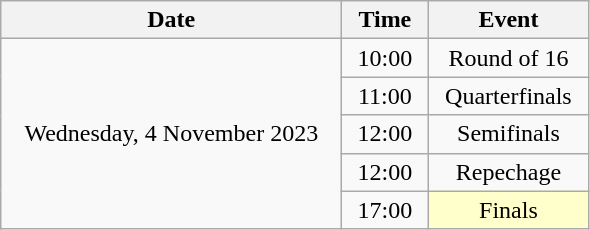<table class = "wikitable" style="text-align:center;">
<tr>
<th width=220>Date</th>
<th width=50>Time</th>
<th width=100>Event</th>
</tr>
<tr>
<td rowspan=5>Wednesday, 4 November 2023</td>
<td>10:00</td>
<td>Round of 16</td>
</tr>
<tr>
<td>11:00</td>
<td>Quarterfinals</td>
</tr>
<tr>
<td>12:00</td>
<td>Semifinals</td>
</tr>
<tr>
<td>12:00</td>
<td>Repechage</td>
</tr>
<tr>
<td>17:00</td>
<td bgcolor=ffffcc>Finals</td>
</tr>
</table>
